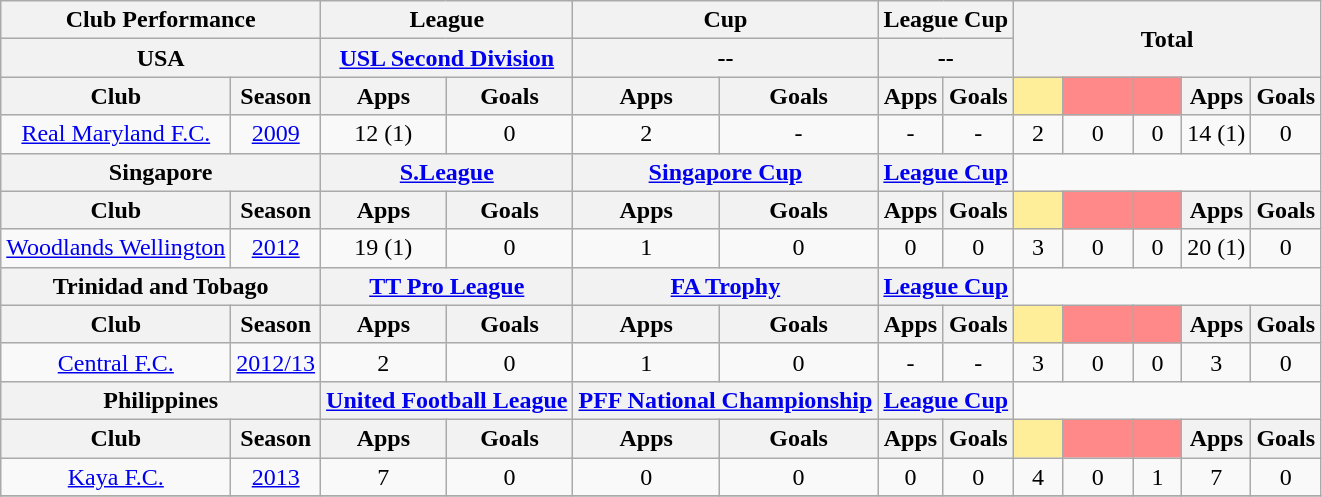<table class="wikitable" style="text-align:center;">
<tr>
<th colspan=2>Club Performance</th>
<th colspan=2>League</th>
<th colspan=2>Cup</th>
<th colspan=2>League Cup</th>
<th colspan=5 rowspan=2>Total</th>
</tr>
<tr>
<th colspan=2>USA</th>
<th colspan=2><a href='#'>USL Second Division</a></th>
<th colspan=2>--</th>
<th colspan=2>--</th>
</tr>
<tr>
<th>Club</th>
<th>Season</th>
<th>Apps</th>
<th>Goals</th>
<th>Apps</th>
<th>Goals</th>
<th>Apps</th>
<th>Goals</th>
<th style="width:25px; background:#fe9;"></th>
<th style="width:40px; background:#ff8888;"></th>
<th style="width:25px; background:#ff8888;"></th>
<th>Apps</th>
<th>Goals</th>
</tr>
<tr>
<td rowspan=1><a href='#'>Real Maryland F.C.</a></td>
<td><a href='#'>2009</a></td>
<td>12 (1)</td>
<td>0</td>
<td>2</td>
<td>-</td>
<td>-</td>
<td>-</td>
<td>2</td>
<td>0</td>
<td>0</td>
<td>14 (1)</td>
<td>0</td>
</tr>
<tr>
<th colspan=2>Singapore</th>
<th colspan=2><a href='#'>S.League</a></th>
<th colspan=2><a href='#'>Singapore Cup</a></th>
<th colspan=2><a href='#'>League Cup</a></th>
</tr>
<tr>
<th>Club</th>
<th>Season</th>
<th>Apps</th>
<th>Goals</th>
<th>Apps</th>
<th>Goals</th>
<th>Apps</th>
<th>Goals</th>
<th style="width:25px; background:#fe9;"></th>
<th style="width:40px; background:#ff8888;"></th>
<th style="width:25px; background:#ff8888;"></th>
<th>Apps</th>
<th>Goals</th>
</tr>
<tr>
<td rowspan=1><a href='#'>Woodlands Wellington</a></td>
<td><a href='#'>2012</a></td>
<td>19 (1)</td>
<td>0</td>
<td>1</td>
<td>0</td>
<td>0</td>
<td>0</td>
<td>3</td>
<td>0</td>
<td>0</td>
<td>20 (1)</td>
<td>0</td>
</tr>
<tr>
<th colspan=2>Trinidad and Tobago</th>
<th colspan=2><a href='#'>TT Pro League</a></th>
<th colspan=2><a href='#'>FA Trophy</a></th>
<th colspan=2><a href='#'>League Cup</a></th>
</tr>
<tr>
<th>Club</th>
<th>Season</th>
<th>Apps</th>
<th>Goals</th>
<th>Apps</th>
<th>Goals</th>
<th>Apps</th>
<th>Goals</th>
<th style="width:25px; background:#fe9;"></th>
<th style="width:40px; background:#ff8888;"></th>
<th style="width:25px; background:#ff8888;"></th>
<th>Apps</th>
<th>Goals</th>
</tr>
<tr>
<td rowspan=1><a href='#'>Central F.C.</a></td>
<td><a href='#'>2012/13</a></td>
<td>2</td>
<td>0</td>
<td>1</td>
<td>0</td>
<td>-</td>
<td>-</td>
<td>3</td>
<td>0</td>
<td>0</td>
<td>3</td>
<td>0</td>
</tr>
<tr>
<th colspan=2>Philippines</th>
<th colspan=2><a href='#'>United Football League</a></th>
<th colspan=2><a href='#'>PFF National Championship</a></th>
<th colspan=2><a href='#'>League Cup</a></th>
</tr>
<tr>
<th>Club</th>
<th>Season</th>
<th>Apps</th>
<th>Goals</th>
<th>Apps</th>
<th>Goals</th>
<th>Apps</th>
<th>Goals</th>
<th style="width:25px; background:#fe9;"></th>
<th style="width:40px; background:#ff8888;"></th>
<th style="width:25px; background:#ff8888;"></th>
<th>Apps</th>
<th>Goals</th>
</tr>
<tr>
<td rowspan=1><a href='#'>Kaya F.C.</a></td>
<td><a href='#'>2013</a></td>
<td>7</td>
<td>0</td>
<td>0</td>
<td>0</td>
<td>0</td>
<td>0</td>
<td>4</td>
<td>0</td>
<td>1</td>
<td>7</td>
<td>0</td>
</tr>
<tr>
</tr>
</table>
